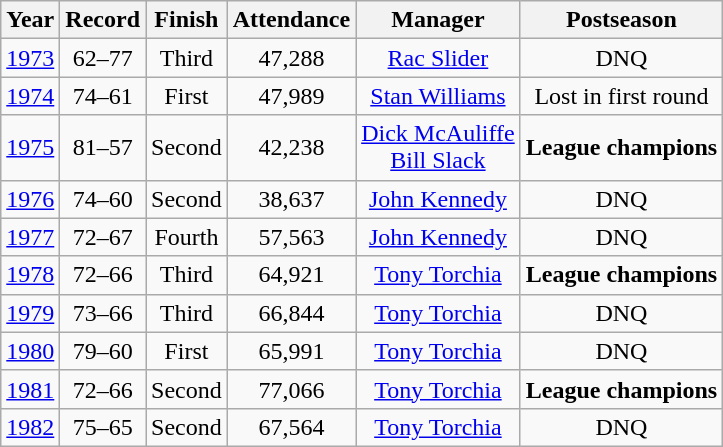<table class="wikitable" style="text-align:center">
<tr>
<th>Year</th>
<th>Record</th>
<th>Finish <br></th>
<th>Attendance</th>
<th>Manager</th>
<th>Postseason</th>
</tr>
<tr>
<td><a href='#'>1973</a></td>
<td>62–77</td>
<td>Third <br></td>
<td>47,288</td>
<td><a href='#'>Rac Slider</a></td>
<td>DNQ</td>
</tr>
<tr>
<td><a href='#'>1974</a></td>
<td>74–61</td>
<td>First  <br></td>
<td>47,989</td>
<td><a href='#'>Stan Williams</a></td>
<td>Lost in first round</td>
</tr>
<tr>
<td><a href='#'>1975</a></td>
<td>81–57</td>
<td>Second</td>
<td>42,238</td>
<td><a href='#'>Dick McAuliffe</a><br><a href='#'>Bill Slack</a></td>
<td><strong>League champions</strong></td>
</tr>
<tr>
<td><a href='#'>1976</a></td>
<td>74–60</td>
<td>Second <br></td>
<td>38,637</td>
<td><a href='#'>John Kennedy</a></td>
<td>DNQ</td>
</tr>
<tr>
<td><a href='#'>1977</a></td>
<td>72–67</td>
<td>Fourth <br></td>
<td>57,563</td>
<td><a href='#'>John Kennedy</a></td>
<td>DNQ</td>
</tr>
<tr>
<td><a href='#'>1978</a></td>
<td>72–66</td>
<td>Third</td>
<td>64,921</td>
<td><a href='#'>Tony Torchia</a></td>
<td><strong>League champions</strong></td>
</tr>
<tr>
<td><a href='#'>1979</a></td>
<td>73–66</td>
<td>Third</td>
<td>66,844</td>
<td><a href='#'>Tony Torchia</a></td>
<td>DNQ</td>
</tr>
<tr>
<td><a href='#'>1980</a></td>
<td>79–60</td>
<td>First <br></td>
<td>65,991</td>
<td><a href='#'>Tony Torchia</a></td>
<td>DNQ</td>
</tr>
<tr>
<td><a href='#'>1981</a></td>
<td>72–66</td>
<td>Second <br></td>
<td>77,066</td>
<td><a href='#'>Tony Torchia</a></td>
<td><strong>League champions</strong></td>
</tr>
<tr>
<td><a href='#'>1982</a></td>
<td>75–65</td>
<td>Second <br></td>
<td>67,564</td>
<td><a href='#'>Tony Torchia</a></td>
<td>DNQ</td>
</tr>
</table>
